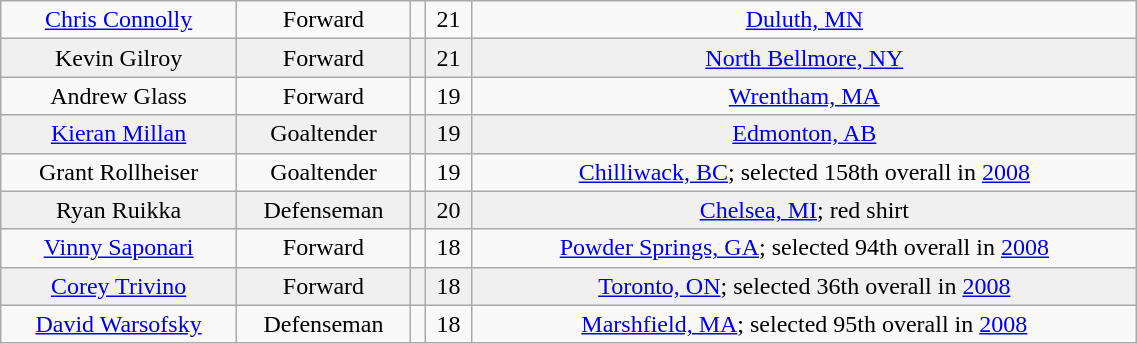<table class="wikitable" width="60%">
<tr align="center" bgcolor="">
<td><a href='#'>Chris Connolly</a></td>
<td>Forward</td>
<td></td>
<td>21</td>
<td><a href='#'>Duluth, MN</a></td>
</tr>
<tr align="center" bgcolor="f0f0f0">
<td>Kevin Gilroy</td>
<td>Forward</td>
<td></td>
<td>21</td>
<td><a href='#'>North Bellmore, NY</a></td>
</tr>
<tr align="center" bgcolor="">
<td>Andrew Glass</td>
<td>Forward</td>
<td></td>
<td>19</td>
<td><a href='#'>Wrentham, MA</a></td>
</tr>
<tr align="center" bgcolor="f0f0f0">
<td><a href='#'>Kieran Millan</a></td>
<td>Goaltender</td>
<td></td>
<td>19</td>
<td><a href='#'>Edmonton, AB</a></td>
</tr>
<tr align="center" bgcolor="">
<td>Grant Rollheiser</td>
<td>Goaltender</td>
<td></td>
<td>19</td>
<td><a href='#'>Chilliwack, BC</a>; selected 158th overall in <a href='#'>2008</a></td>
</tr>
<tr align="center" bgcolor="f0f0f0">
<td>Ryan Ruikka</td>
<td>Defenseman</td>
<td></td>
<td>20</td>
<td><a href='#'>Chelsea, MI</a>; red shirt</td>
</tr>
<tr align="center" bgcolor="">
<td><a href='#'>Vinny Saponari</a></td>
<td>Forward</td>
<td></td>
<td>18</td>
<td><a href='#'>Powder Springs, GA</a>; selected 94th overall in <a href='#'>2008</a></td>
</tr>
<tr align="center" bgcolor="f0f0f0">
<td><a href='#'>Corey Trivino</a></td>
<td>Forward</td>
<td></td>
<td>18</td>
<td><a href='#'>Toronto, ON</a>; selected 36th overall in <a href='#'>2008</a></td>
</tr>
<tr align="center" bgcolor="">
<td><a href='#'>David Warsofsky</a></td>
<td>Defenseman</td>
<td></td>
<td>18</td>
<td><a href='#'>Marshfield, MA</a>; selected 95th overall in <a href='#'>2008</a></td>
</tr>
</table>
